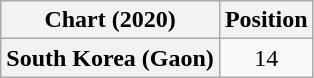<table class="wikitable plainrowheaders" style="text-align:center">
<tr>
<th scope="col">Chart (2020)</th>
<th scope="col">Position</th>
</tr>
<tr>
<th scope="row">South Korea (Gaon)</th>
<td>14</td>
</tr>
</table>
